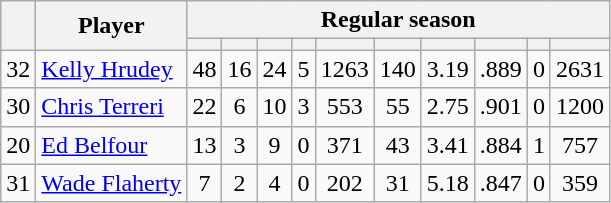<table class="wikitable plainrowheaders" style="text-align:center;">
<tr>
<th scope="col" rowspan="2"></th>
<th scope="col" rowspan="2">Player</th>
<th scope=colgroup colspan=10>Regular season</th>
</tr>
<tr>
<th scope="col"></th>
<th scope="col"></th>
<th scope="col"></th>
<th scope="col"></th>
<th scope="col"></th>
<th scope="col"></th>
<th scope="col"></th>
<th scope="col"></th>
<th scope="col"></th>
<th scope="col"></th>
</tr>
<tr>
<td scope="row">32</td>
<td align="left"><a href='#'>Kelly Hrudey</a></td>
<td>48</td>
<td>16</td>
<td>24</td>
<td>5</td>
<td>1263</td>
<td>140</td>
<td>3.19</td>
<td>.889</td>
<td>0</td>
<td>2631</td>
</tr>
<tr>
<td scope="row">30</td>
<td align="left"><a href='#'>Chris Terreri</a></td>
<td>22</td>
<td>6</td>
<td>10</td>
<td>3</td>
<td>553</td>
<td>55</td>
<td>2.75</td>
<td>.901</td>
<td>0</td>
<td>1200</td>
</tr>
<tr>
<td scope="row">20</td>
<td align="left"><a href='#'>Ed Belfour</a></td>
<td>13</td>
<td>3</td>
<td>9</td>
<td>0</td>
<td>371</td>
<td>43</td>
<td>3.41</td>
<td>.884</td>
<td>1</td>
<td>757</td>
</tr>
<tr>
<td scope="row">31</td>
<td align="left"><a href='#'>Wade Flaherty</a></td>
<td>7</td>
<td>2</td>
<td>4</td>
<td>0</td>
<td>202</td>
<td>31</td>
<td>5.18</td>
<td>.847</td>
<td>0</td>
<td>359</td>
</tr>
</table>
